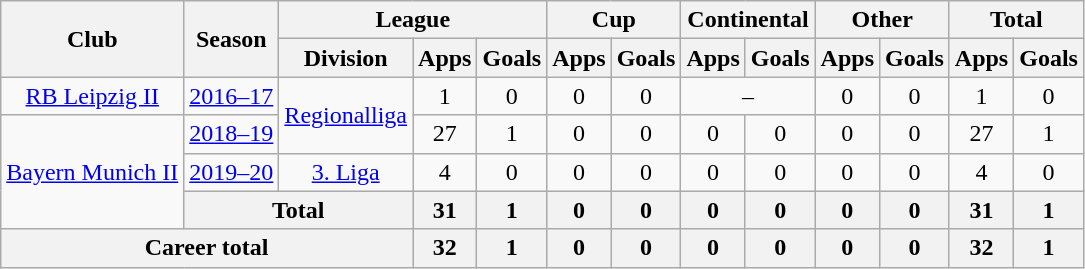<table class="wikitable" style="text-align:center">
<tr>
<th rowspan="2">Club</th>
<th rowspan="2">Season</th>
<th colspan="3">League</th>
<th colspan="2">Cup</th>
<th colspan="2">Continental</th>
<th colspan="2">Other</th>
<th colspan="2">Total</th>
</tr>
<tr>
<th>Division</th>
<th>Apps</th>
<th>Goals</th>
<th>Apps</th>
<th>Goals</th>
<th>Apps</th>
<th>Goals</th>
<th>Apps</th>
<th>Goals</th>
<th>Apps</th>
<th>Goals</th>
</tr>
<tr>
<td><a href='#'>RB Leipzig II</a></td>
<td><a href='#'>2016–17</a></td>
<td rowspan="2"><a href='#'>Regionalliga</a></td>
<td>1</td>
<td>0</td>
<td>0</td>
<td>0</td>
<td colspan="2">–</td>
<td>0</td>
<td>0</td>
<td>1</td>
<td>0</td>
</tr>
<tr>
<td rowspan="3"><a href='#'>Bayern Munich II</a></td>
<td><a href='#'>2018–19</a></td>
<td>27</td>
<td>1</td>
<td>0</td>
<td>0</td>
<td>0</td>
<td>0</td>
<td>0</td>
<td>0</td>
<td>27</td>
<td>1</td>
</tr>
<tr>
<td><a href='#'>2019–20</a></td>
<td><a href='#'>3. Liga</a></td>
<td>4</td>
<td>0</td>
<td>0</td>
<td>0</td>
<td>0</td>
<td>0</td>
<td>0</td>
<td>0</td>
<td>4</td>
<td>0</td>
</tr>
<tr>
<th colspan="2">Total</th>
<th>31</th>
<th>1</th>
<th>0</th>
<th>0</th>
<th>0</th>
<th>0</th>
<th>0</th>
<th>0</th>
<th>31</th>
<th>1</th>
</tr>
<tr>
<th colspan="3">Career total</th>
<th>32</th>
<th>1</th>
<th>0</th>
<th>0</th>
<th>0</th>
<th>0</th>
<th>0</th>
<th>0</th>
<th>32</th>
<th>1</th>
</tr>
</table>
